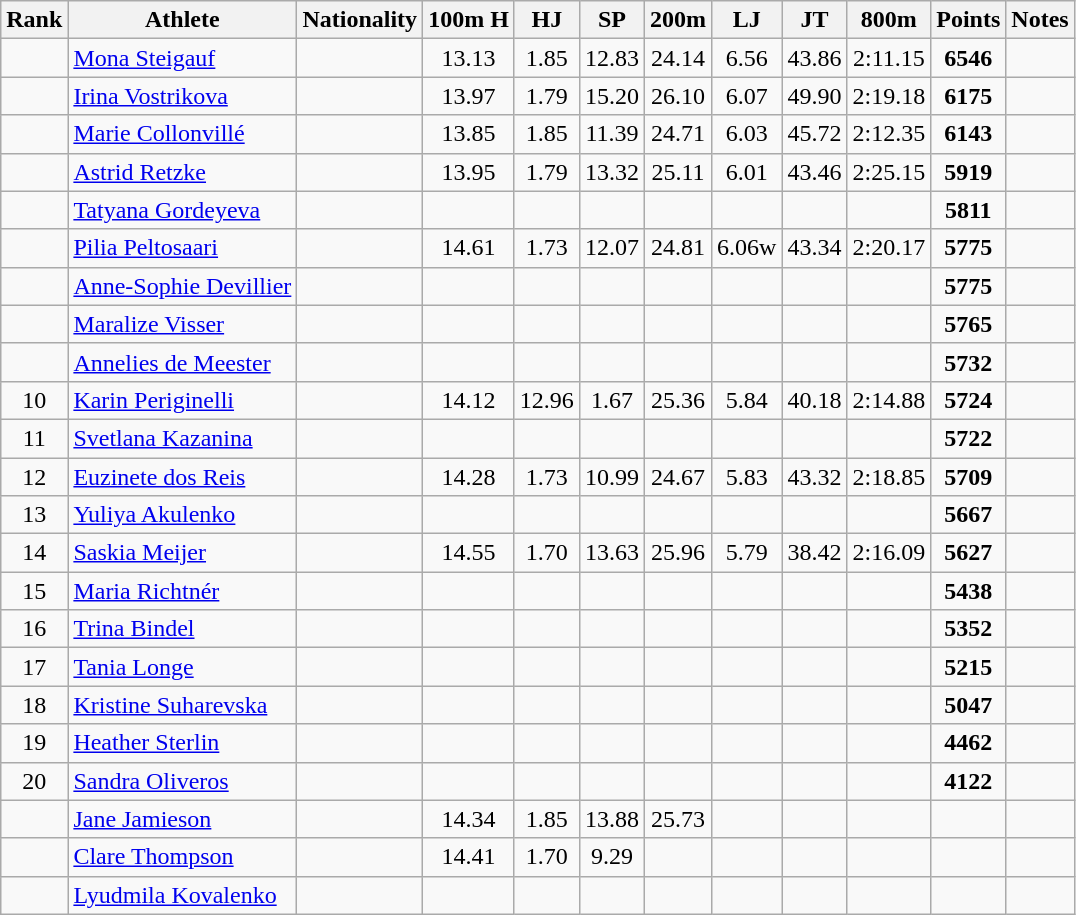<table class="wikitable sortable" style=" text-align:center; font-size:100%;">
<tr>
<th>Rank</th>
<th>Athlete</th>
<th>Nationality</th>
<th>100m H</th>
<th>HJ</th>
<th>SP</th>
<th>200m</th>
<th>LJ</th>
<th>JT</th>
<th>800m</th>
<th>Points</th>
<th>Notes</th>
</tr>
<tr>
<td></td>
<td align=left><a href='#'>Mona Steigauf</a></td>
<td align=left></td>
<td>13.13</td>
<td>1.85</td>
<td>12.83</td>
<td>24.14</td>
<td>6.56</td>
<td>43.86</td>
<td>2:11.15</td>
<td><strong>6546</strong></td>
<td></td>
</tr>
<tr>
<td></td>
<td align=left><a href='#'>Irina Vostrikova</a></td>
<td align=left></td>
<td>13.97</td>
<td>1.79</td>
<td>15.20</td>
<td>26.10</td>
<td>6.07</td>
<td>49.90</td>
<td>2:19.18</td>
<td><strong>6175</strong></td>
<td></td>
</tr>
<tr>
<td></td>
<td align=left><a href='#'>Marie Collonvillé</a></td>
<td align=left></td>
<td>13.85</td>
<td>1.85</td>
<td>11.39</td>
<td>24.71</td>
<td>6.03</td>
<td>45.72</td>
<td>2:12.35</td>
<td><strong>6143</strong></td>
<td></td>
</tr>
<tr>
<td></td>
<td align=left><a href='#'>Astrid Retzke</a></td>
<td align=left></td>
<td>13.95</td>
<td>1.79</td>
<td>13.32</td>
<td>25.11</td>
<td>6.01</td>
<td>43.46</td>
<td>2:25.15</td>
<td><strong>5919</strong></td>
<td></td>
</tr>
<tr>
<td></td>
<td align=left><a href='#'>Tatyana Gordeyeva</a></td>
<td align=left></td>
<td></td>
<td></td>
<td></td>
<td></td>
<td></td>
<td></td>
<td></td>
<td><strong>5811</strong></td>
<td></td>
</tr>
<tr>
<td></td>
<td align=left><a href='#'>Pilia Peltosaari</a></td>
<td align=left></td>
<td>14.61</td>
<td>1.73</td>
<td>12.07</td>
<td>24.81</td>
<td>6.06w</td>
<td>43.34</td>
<td>2:20.17</td>
<td><strong>5775</strong></td>
<td></td>
</tr>
<tr>
<td></td>
<td align=left><a href='#'>Anne-Sophie Devillier</a></td>
<td align=left></td>
<td></td>
<td></td>
<td></td>
<td></td>
<td></td>
<td></td>
<td></td>
<td><strong>5775</strong></td>
<td></td>
</tr>
<tr>
<td></td>
<td align=left><a href='#'>Maralize Visser</a></td>
<td align=left></td>
<td></td>
<td></td>
<td></td>
<td></td>
<td></td>
<td></td>
<td></td>
<td><strong>5765</strong></td>
<td></td>
</tr>
<tr>
<td></td>
<td align=left><a href='#'>Annelies de Meester</a></td>
<td align=left></td>
<td></td>
<td></td>
<td></td>
<td></td>
<td></td>
<td></td>
<td></td>
<td><strong>5732</strong></td>
<td></td>
</tr>
<tr>
<td>10</td>
<td align=left><a href='#'>Karin Periginelli</a></td>
<td align=left></td>
<td>14.12</td>
<td>12.96</td>
<td>1.67</td>
<td>25.36</td>
<td>5.84</td>
<td>40.18</td>
<td>2:14.88</td>
<td><strong>5724</strong></td>
<td></td>
</tr>
<tr>
<td>11</td>
<td align=left><a href='#'>Svetlana Kazanina</a></td>
<td align=left></td>
<td></td>
<td></td>
<td></td>
<td></td>
<td></td>
<td></td>
<td></td>
<td><strong>5722</strong></td>
<td></td>
</tr>
<tr>
<td>12</td>
<td align=left><a href='#'>Euzinete dos Reis</a></td>
<td align=left></td>
<td>14.28</td>
<td>1.73</td>
<td>10.99</td>
<td>24.67</td>
<td>5.83</td>
<td>43.32</td>
<td>2:18.85</td>
<td><strong>5709</strong></td>
<td></td>
</tr>
<tr>
<td>13</td>
<td align=left><a href='#'>Yuliya Akulenko</a></td>
<td align=left></td>
<td></td>
<td></td>
<td></td>
<td></td>
<td></td>
<td></td>
<td></td>
<td><strong>5667</strong></td>
<td></td>
</tr>
<tr>
<td>14</td>
<td align=left><a href='#'>Saskia Meijer</a></td>
<td align=left></td>
<td>14.55</td>
<td>1.70</td>
<td>13.63</td>
<td>25.96</td>
<td>5.79</td>
<td>38.42</td>
<td>2:16.09</td>
<td><strong>5627</strong></td>
<td></td>
</tr>
<tr>
<td>15</td>
<td align=left><a href='#'>Maria Richtnér</a></td>
<td align=left></td>
<td></td>
<td></td>
<td></td>
<td></td>
<td></td>
<td></td>
<td></td>
<td><strong>5438</strong></td>
<td></td>
</tr>
<tr>
<td>16</td>
<td align=left><a href='#'>Trina Bindel</a></td>
<td align=left></td>
<td></td>
<td></td>
<td></td>
<td></td>
<td></td>
<td></td>
<td></td>
<td><strong>5352</strong></td>
<td></td>
</tr>
<tr>
<td>17</td>
<td align=left><a href='#'>Tania Longe</a></td>
<td align=left></td>
<td></td>
<td></td>
<td></td>
<td></td>
<td></td>
<td></td>
<td></td>
<td><strong>5215</strong></td>
<td></td>
</tr>
<tr>
<td>18</td>
<td align=left><a href='#'>Kristine Suharevska</a></td>
<td align=left></td>
<td></td>
<td></td>
<td></td>
<td></td>
<td></td>
<td></td>
<td></td>
<td><strong>5047</strong></td>
<td></td>
</tr>
<tr>
<td>19</td>
<td align=left><a href='#'>Heather Sterlin</a></td>
<td align=left></td>
<td></td>
<td></td>
<td></td>
<td></td>
<td></td>
<td></td>
<td></td>
<td><strong>4462</strong></td>
<td></td>
</tr>
<tr>
<td>20</td>
<td align=left><a href='#'>Sandra Oliveros</a></td>
<td align=left></td>
<td></td>
<td></td>
<td></td>
<td></td>
<td></td>
<td></td>
<td></td>
<td><strong>4122</strong></td>
<td></td>
</tr>
<tr>
<td></td>
<td align=left><a href='#'>Jane Jamieson</a></td>
<td align=left></td>
<td>14.34</td>
<td>1.85</td>
<td>13.88</td>
<td>25.73</td>
<td></td>
<td></td>
<td></td>
<td><strong></strong></td>
<td></td>
</tr>
<tr>
<td></td>
<td align=left><a href='#'>Clare Thompson</a></td>
<td align=left></td>
<td>14.41</td>
<td>1.70</td>
<td>9.29</td>
<td></td>
<td></td>
<td></td>
<td></td>
<td><strong></strong></td>
<td></td>
</tr>
<tr>
<td></td>
<td align=left><a href='#'>Lyudmila Kovalenko</a></td>
<td align=left></td>
<td></td>
<td></td>
<td></td>
<td></td>
<td></td>
<td></td>
<td></td>
<td><strong></strong></td>
<td></td>
</tr>
</table>
